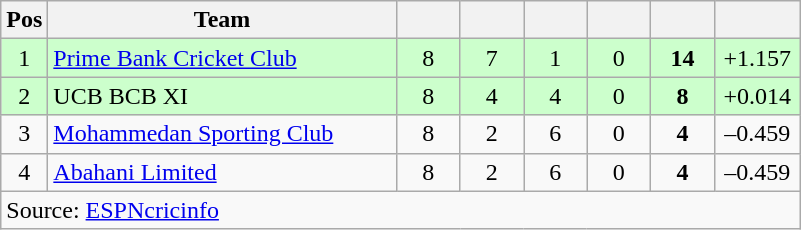<table class="wikitable sortable" style="text-align:center">
<tr>
<th>Pos</th>
<th style="width:225px;">Team</th>
<th style="width:35px;"></th>
<th style="width:35px;"></th>
<th style="width:35px;"></th>
<th style="width:35px;"></th>
<th style="width:35px;"></th>
<th style="width:50px;"></th>
</tr>
<tr style="background:#cfc;">
<td>1</td>
<td style="text-align:left;"><a href='#'>Prime Bank Cricket Club</a></td>
<td>8</td>
<td>7</td>
<td>1</td>
<td>0</td>
<td><strong>14</strong></td>
<td>+1.157</td>
</tr>
<tr style="background:#cfc;">
<td>2</td>
<td style="text-align:left;">UCB BCB XI</td>
<td>8</td>
<td>4</td>
<td>4</td>
<td>0</td>
<td><strong>8</strong></td>
<td>+0.014</td>
</tr>
<tr>
<td>3</td>
<td style="text-align:left;"><a href='#'>Mohammedan Sporting Club</a></td>
<td>8</td>
<td>2</td>
<td>6</td>
<td>0</td>
<td><strong>4</strong></td>
<td>–0.459</td>
</tr>
<tr>
<td>4</td>
<td style="text-align:left;"><a href='#'>Abahani Limited</a></td>
<td>8</td>
<td>2</td>
<td>6</td>
<td>0</td>
<td><strong>4</strong></td>
<td>–0.459</td>
</tr>
<tr>
<td colspan="8" style="text-align:left;">Source: <a href='#'>ESPNcricinfo</a></td>
</tr>
</table>
